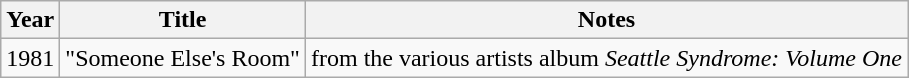<table class="wikitable">
<tr>
<th>Year</th>
<th>Title</th>
<th>Notes</th>
</tr>
<tr>
<td>1981</td>
<td>"Someone Else's Room"</td>
<td>from the various artists album <em>Seattle Syndrome: Volume One</em></td>
</tr>
</table>
